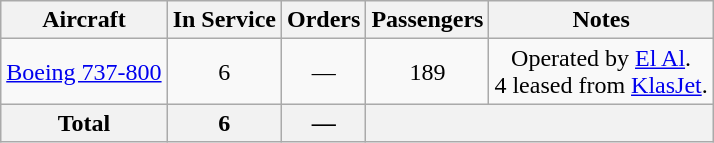<table class="wikitable" style="margin:1em auto; border-collapse:collapse;text-align:center">
<tr>
<th>Aircraft</th>
<th>In Service</th>
<th>Orders</th>
<th>Passengers</th>
<th>Notes</th>
</tr>
<tr>
<td><a href='#'>Boeing 737-800</a></td>
<td>6</td>
<td>—</td>
<td>189</td>
<td>Operated by <a href='#'>El Al</a>.<br> 4 leased from <a href='#'>KlasJet</a>.</td>
</tr>
<tr>
<th>Total</th>
<th>6</th>
<th>—</th>
<th colspan="2"></th>
</tr>
</table>
